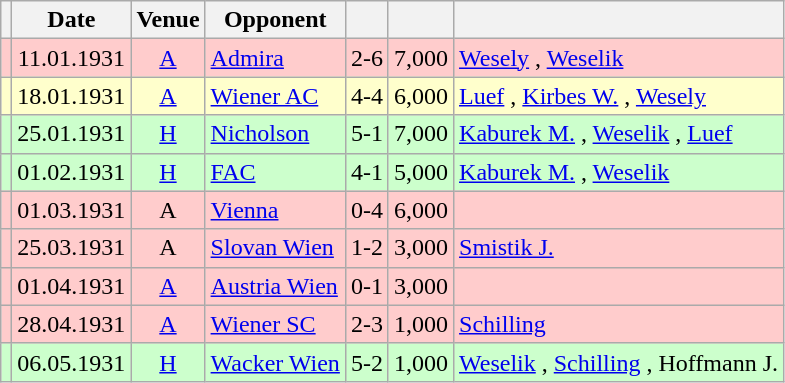<table class="wikitable" Style="text-align: center">
<tr>
<th></th>
<th>Date</th>
<th>Venue</th>
<th>Opponent</th>
<th></th>
<th></th>
<th></th>
</tr>
<tr style="background:#fcc">
<td></td>
<td>11.01.1931</td>
<td><a href='#'>A</a></td>
<td align="left"><a href='#'>Admira</a></td>
<td>2-6</td>
<td align="right">7,000</td>
<td align="left"><a href='#'>Wesely</a> , <a href='#'>Weselik</a> </td>
</tr>
<tr style="background:#ffc">
<td></td>
<td>18.01.1931</td>
<td><a href='#'>A</a></td>
<td align="left"><a href='#'>Wiener AC</a></td>
<td>4-4</td>
<td align="right">6,000</td>
<td align="left"><a href='#'>Luef</a> , <a href='#'>Kirbes W.</a> , <a href='#'>Wesely</a>  </td>
</tr>
<tr style="background:#cfc">
<td></td>
<td>25.01.1931</td>
<td><a href='#'>H</a></td>
<td align="left"><a href='#'>Nicholson</a></td>
<td>5-1</td>
<td align="right">7,000</td>
<td align="left"><a href='#'>Kaburek M.</a>  , <a href='#'>Weselik</a>  , <a href='#'>Luef</a> </td>
</tr>
<tr style="background:#cfc">
<td></td>
<td>01.02.1931</td>
<td><a href='#'>H</a></td>
<td align="left"><a href='#'>FAC</a></td>
<td>4-1</td>
<td align="right">5,000</td>
<td align="left"><a href='#'>Kaburek M.</a>   , <a href='#'>Weselik</a> </td>
</tr>
<tr style="background:#fcc">
<td></td>
<td>01.03.1931</td>
<td>A</td>
<td align="left"><a href='#'>Vienna</a></td>
<td>0-4</td>
<td align="right">6,000</td>
<td align="left"></td>
</tr>
<tr style="background:#fcc">
<td></td>
<td>25.03.1931</td>
<td>A</td>
<td align="left"><a href='#'>Slovan Wien</a></td>
<td>1-2</td>
<td align="right">3,000</td>
<td align="left"><a href='#'>Smistik J.</a> </td>
</tr>
<tr style="background:#fcc">
<td></td>
<td>01.04.1931</td>
<td><a href='#'>A</a></td>
<td align="left"><a href='#'>Austria Wien</a></td>
<td>0-1</td>
<td align="right">3,000</td>
<td align="left"></td>
</tr>
<tr style="background:#fcc">
<td></td>
<td>28.04.1931</td>
<td><a href='#'>A</a></td>
<td align="left"><a href='#'>Wiener SC</a></td>
<td>2-3</td>
<td align="right">1,000</td>
<td align="left"><a href='#'>Schilling</a>  </td>
</tr>
<tr style="background:#cfc">
<td></td>
<td>06.05.1931</td>
<td><a href='#'>H</a></td>
<td align="left"><a href='#'>Wacker Wien</a></td>
<td>5-2</td>
<td align="right">1,000</td>
<td align="left"><a href='#'>Weselik</a>  , <a href='#'>Schilling</a>  , Hoffmann J. </td>
</tr>
</table>
